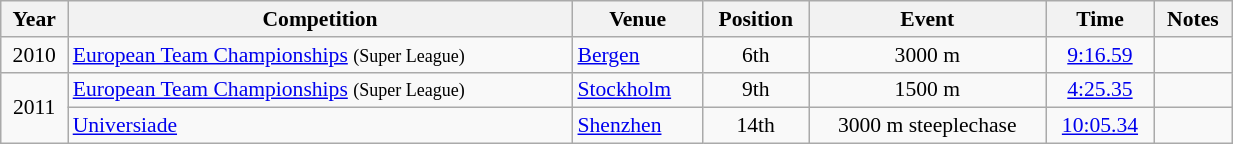<table class="wikitable" width=65% style="font-size:90%; text-align:center;">
<tr>
<th>Year</th>
<th>Competition</th>
<th>Venue</th>
<th>Position</th>
<th>Event</th>
<th>Time</th>
<th>Notes</th>
</tr>
<tr>
<td>2010</td>
<td align=left><a href='#'>European Team Championships</a> <small>(Super League)</small></td>
<td align=left> <a href='#'>Bergen</a></td>
<td>6th</td>
<td>3000 m</td>
<td><a href='#'>9:16.59</a></td>
<td></td>
</tr>
<tr>
<td rowspan=2>2011</td>
<td align=left><a href='#'>European Team Championships</a> <small>(Super League)</small></td>
<td align=left> <a href='#'>Stockholm</a></td>
<td>9th</td>
<td>1500 m</td>
<td><a href='#'>4:25.35</a></td>
<td></td>
</tr>
<tr>
<td align=left><a href='#'>Universiade</a></td>
<td align=left> <a href='#'>Shenzhen</a></td>
<td>14th</td>
<td>3000 m steeplechase</td>
<td><a href='#'>10:05.34</a></td>
<td></td>
</tr>
</table>
